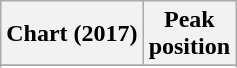<table class="wikitable sortable plainrowheaders" style="text-align:center">
<tr>
<th scope="col">Chart (2017)</th>
<th scope="col">Peak<br> position</th>
</tr>
<tr>
</tr>
<tr>
</tr>
</table>
